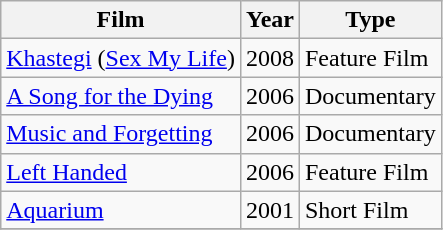<table class="wikitable">
<tr>
<th>Film</th>
<th>Year</th>
<th>Type</th>
</tr>
<tr>
<td><a href='#'>Khastegi</a> (<a href='#'>Sex My Life</a>)</td>
<td>2008</td>
<td>Feature Film</td>
</tr>
<tr>
<td><a href='#'>A Song for the Dying</a></td>
<td>2006</td>
<td>Documentary</td>
</tr>
<tr>
<td><a href='#'>Music and Forgetting</a></td>
<td>2006</td>
<td>Documentary</td>
</tr>
<tr>
<td><a href='#'>Left Handed</a></td>
<td>2006</td>
<td>Feature Film</td>
</tr>
<tr>
<td><a href='#'>Aquarium</a></td>
<td>2001</td>
<td>Short Film</td>
</tr>
<tr>
</tr>
</table>
